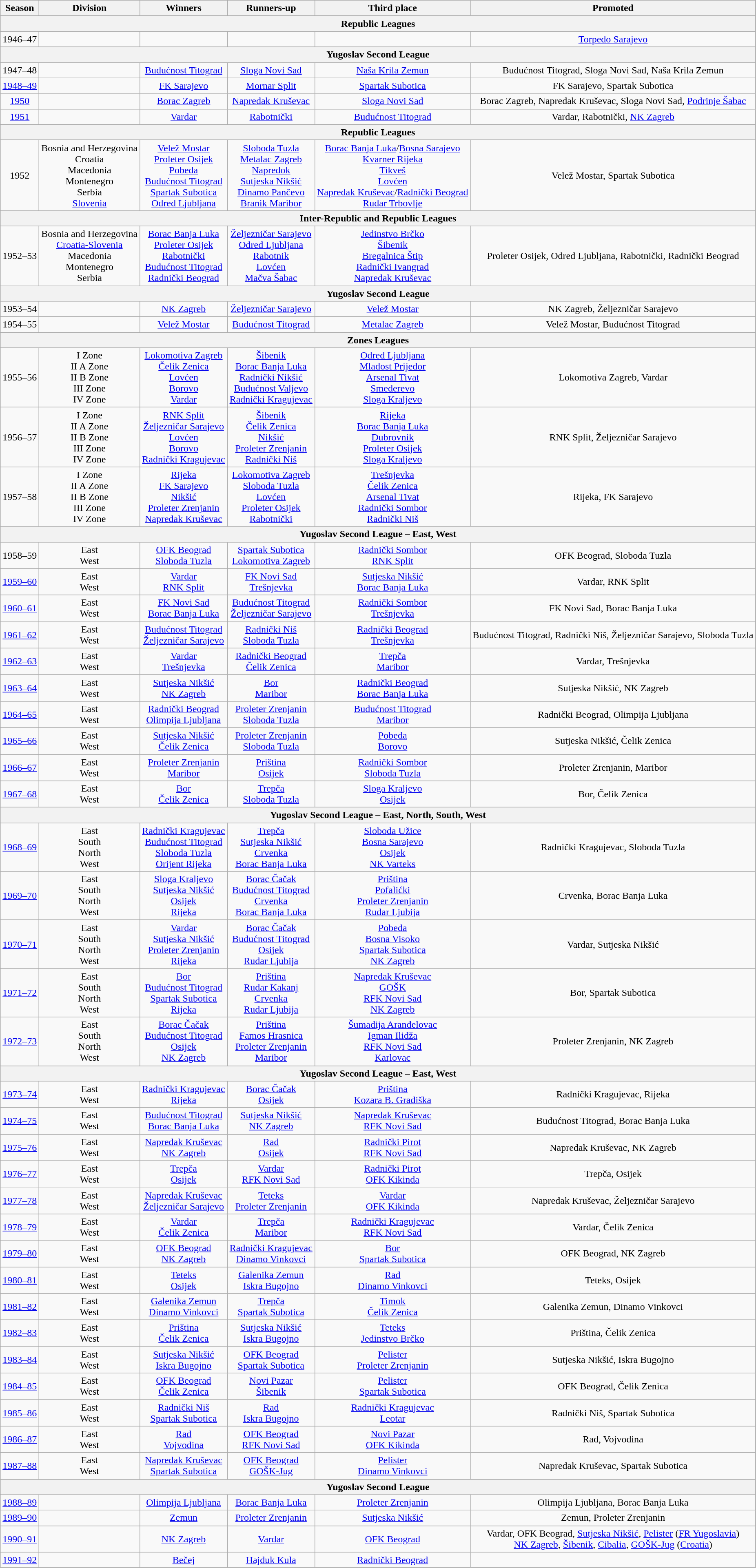<table class="wikitable" style="text-align:center">
<tr>
<th>Season</th>
<th>Division</th>
<th>Winners</th>
<th>Runners-up</th>
<th>Third place</th>
<th>Promoted</th>
</tr>
<tr>
<th colspan=8>Republic Leagues</th>
</tr>
<tr>
<td>1946–47</td>
<td></td>
<td></td>
<td></td>
<td></td>
<td><a href='#'>Torpedo Sarajevo</a></td>
</tr>
<tr>
<th colspan=8>Yugoslav Second League</th>
</tr>
<tr>
<td>1947–48</td>
<td></td>
<td><a href='#'>Budućnost Titograd</a></td>
<td><a href='#'>Sloga Novi Sad</a></td>
<td><a href='#'>Naša Krila Zemun</a></td>
<td>Budućnost Titograd, Sloga Novi Sad, Naša Krila Zemun</td>
</tr>
<tr>
<td><a href='#'>1948–49</a></td>
<td></td>
<td><a href='#'>FK Sarajevo</a></td>
<td><a href='#'>Mornar Split</a></td>
<td><a href='#'>Spartak Subotica</a></td>
<td>FK Sarajevo, Spartak Subotica</td>
</tr>
<tr>
<td><a href='#'>1950</a></td>
<td></td>
<td><a href='#'>Borac Zagreb</a></td>
<td><a href='#'>Napredak Kruševac</a></td>
<td><a href='#'>Sloga Novi Sad</a></td>
<td>Borac Zagreb, Napredak Kruševac, Sloga Novi Sad, <a href='#'>Podrinje Šabac</a></td>
</tr>
<tr>
<td><a href='#'>1951</a></td>
<td></td>
<td><a href='#'>Vardar</a></td>
<td><a href='#'>Rabotnički</a></td>
<td><a href='#'>Budućnost Titograd</a></td>
<td>Vardar, Rabotnički, <a href='#'>NK Zagreb</a></td>
</tr>
<tr>
<th colspan=8>Republic Leagues</th>
</tr>
<tr>
<td>1952</td>
<td>Bosnia and Herzegovina<br>Croatia<br>Macedonia<br>Montenegro<br>Serbia<br><a href='#'>Slovenia</a></td>
<td><a href='#'>Velež Mostar</a><br><a href='#'>Proleter Osijek</a><br><a href='#'>Pobeda</a><br><a href='#'>Budućnost Titograd</a><br><a href='#'>Spartak Subotica</a><br><a href='#'>Odred Ljubljana</a></td>
<td><a href='#'>Sloboda Tuzla</a><br><a href='#'>Metalac Zagreb</a><br><a href='#'>Napredok</a><br><a href='#'>Sutjeska Nikšić</a><br><a href='#'>Dinamo Pančevo</a><br><a href='#'>Branik Maribor</a></td>
<td><a href='#'>Borac Banja Luka</a>/<a href='#'>Bosna Sarajevo</a><br><a href='#'>Kvarner Rijeka</a><br><a href='#'>Tikveš</a><br><a href='#'>Lovćen</a><br><a href='#'>Napredak Kruševac</a>/<a href='#'>Radnički Beograd</a><br><a href='#'>Rudar Trbovlje</a></td>
<td>Velež Mostar, Spartak Subotica</td>
</tr>
<tr>
<th colspan=8>Inter-Republic and Republic Leagues</th>
</tr>
<tr>
<td>1952–53</td>
<td>Bosnia and Herzegovina<br><a href='#'>Croatia-Slovenia</a><br>Macedonia<br>Montenegro<br>Serbia</td>
<td><a href='#'>Borac Banja Luka</a><br><a href='#'>Proleter Osijek</a><br><a href='#'>Rabotnički</a><br><a href='#'>Budućnost Titograd</a><br><a href='#'>Radnički Beograd</a></td>
<td><a href='#'>Željezničar Sarajevo</a><br><a href='#'>Odred Ljubljana</a><br><a href='#'>Rabotnik</a><br><a href='#'>Lovćen</a><br><a href='#'>Mačva Šabac</a></td>
<td><a href='#'>Jedinstvo Brčko</a><br><a href='#'>Šibenik</a><br><a href='#'>Bregalnica Štip</a><br><a href='#'>Radnički Ivangrad</a><br><a href='#'>Napredak Kruševac</a></td>
<td>Proleter Osijek, Odred Ljubljana, Rabotnički, Radnički Beograd</td>
</tr>
<tr>
<th colspan=8>Yugoslav Second League</th>
</tr>
<tr>
<td>1953–54</td>
<td></td>
<td><a href='#'>NK Zagreb</a></td>
<td><a href='#'>Željezničar Sarajevo</a></td>
<td><a href='#'>Velež Mostar</a></td>
<td>NK Zagreb, Željezničar Sarajevo</td>
</tr>
<tr>
<td>1954–55</td>
<td></td>
<td><a href='#'>Velež Mostar</a></td>
<td><a href='#'>Budućnost Titograd</a></td>
<td><a href='#'>Metalac Zagreb</a></td>
<td>Velež Mostar, Budućnost Titograd</td>
</tr>
<tr>
<th colspan=8>Zones Leagues</th>
</tr>
<tr>
<td>1955–56</td>
<td>I Zone <br> II A Zone <br> II B Zone <br> III Zone <br> IV Zone</td>
<td><a href='#'>Lokomotiva Zagreb</a> <br> <a href='#'>Čelik Zenica</a> <br> <a href='#'>Lovćen</a> <br> <a href='#'>Borovo</a> <br> <a href='#'>Vardar</a></td>
<td><a href='#'>Šibenik</a> <br> <a href='#'>Borac Banja Luka</a> <br> <a href='#'>Radnički Nikšić</a> <br> <a href='#'>Budućnost Valjevo</a> <br> <a href='#'>Radnički Kragujevac</a></td>
<td><a href='#'>Odred Ljubljana</a> <br> <a href='#'>Mladost Prijedor</a> <br> <a href='#'>Arsenal Tivat</a> <br> <a href='#'>Smederevo</a> <br> <a href='#'>Sloga Kraljevo</a></td>
<td>Lokomotiva Zagreb, Vardar</td>
</tr>
<tr>
<td>1956–57</td>
<td>I Zone <br> II A Zone <br> II B Zone <br> III Zone <br> IV Zone</td>
<td><a href='#'>RNK Split</a> <br> <a href='#'>Željezničar Sarajevo</a> <br> <a href='#'>Lovćen</a> <br> <a href='#'>Borovo</a> <br> <a href='#'>Radnički Kragujevac</a></td>
<td><a href='#'>Šibenik</a> <br> <a href='#'>Čelik Zenica</a> <br> <a href='#'>Nikšić</a> <br> <a href='#'>Proleter Zrenjanin</a> <br> <a href='#'>Radnički Niš</a></td>
<td><a href='#'>Rijeka</a> <br> <a href='#'>Borac Banja Luka</a> <br> <a href='#'>Dubrovnik</a> <br> <a href='#'>Proleter Osijek</a> <br> <a href='#'>Sloga Kraljevo</a></td>
<td>RNK Split, Željezničar Sarajevo</td>
</tr>
<tr>
<td>1957–58</td>
<td>I Zone <br> II A Zone <br> II B Zone <br> III Zone <br> IV Zone</td>
<td><a href='#'>Rijeka</a> <br> <a href='#'>FK Sarajevo</a> <br> <a href='#'>Nikšić</a> <br> <a href='#'>Proleter Zrenjanin</a> <br> <a href='#'>Napredak Kruševac</a></td>
<td><a href='#'>Lokomotiva Zagreb</a> <br> <a href='#'>Sloboda Tuzla</a> <br> <a href='#'>Lovćen</a> <br> <a href='#'>Proleter Osijek</a> <br> <a href='#'>Rabotnički</a></td>
<td><a href='#'>Trešnjevka</a> <br> <a href='#'>Čelik Zenica</a> <br> <a href='#'>Arsenal Tivat</a> <br> <a href='#'>Radnički Sombor</a> <br> <a href='#'>Radnički Niš</a></td>
<td>Rijeka, FK Sarajevo</td>
</tr>
<tr>
<th colspan=8>Yugoslav Second League – East, West</th>
</tr>
<tr>
<td>1958–59</td>
<td>East <br> West</td>
<td><a href='#'>OFK Beograd</a> <br> <a href='#'>Sloboda Tuzla</a></td>
<td><a href='#'>Spartak Subotica</a> <br> <a href='#'>Lokomotiva Zagreb</a></td>
<td><a href='#'>Radnički Sombor</a> <br> <a href='#'>RNK Split</a></td>
<td>OFK Beograd, Sloboda Tuzla</td>
</tr>
<tr>
<td><a href='#'>1959–60</a></td>
<td>East <br> West</td>
<td><a href='#'>Vardar</a> <br> <a href='#'>RNK Split</a></td>
<td><a href='#'>FK Novi Sad</a> <br> <a href='#'>Trešnjevka</a></td>
<td><a href='#'>Sutjeska Nikšić</a> <br> <a href='#'>Borac Banja Luka</a></td>
<td>Vardar, RNK Split</td>
</tr>
<tr>
<td><a href='#'>1960–61</a></td>
<td>East <br> West</td>
<td><a href='#'>FK Novi Sad</a> <br> <a href='#'>Borac Banja Luka</a></td>
<td><a href='#'>Budućnost Titograd</a> <br> <a href='#'>Željezničar Sarajevo</a></td>
<td><a href='#'>Radnički Sombor</a> <br> <a href='#'>Trešnjevka</a></td>
<td>FK Novi Sad, Borac Banja Luka</td>
</tr>
<tr>
<td><a href='#'>1961–62</a></td>
<td>East <br> West</td>
<td><a href='#'>Budućnost Titograd</a> <br> <a href='#'>Željezničar Sarajevo</a></td>
<td><a href='#'>Radnički Niš</a> <br> <a href='#'>Sloboda Tuzla</a></td>
<td><a href='#'>Radnički Beograd</a> <br> <a href='#'>Trešnjevka</a></td>
<td>Budućnost Titograd, Radnički Niš, Željezničar Sarajevo, Sloboda Tuzla</td>
</tr>
<tr>
<td><a href='#'>1962–63</a></td>
<td>East <br> West</td>
<td><a href='#'>Vardar</a> <br> <a href='#'>Trešnjevka</a></td>
<td><a href='#'>Radnički Beograd</a> <br> <a href='#'>Čelik Zenica</a></td>
<td><a href='#'>Trepča</a> <br> <a href='#'>Maribor</a></td>
<td>Vardar, Trešnjevka</td>
</tr>
<tr>
<td><a href='#'>1963–64</a></td>
<td>East <br> West</td>
<td><a href='#'>Sutjeska Nikšić</a> <br> <a href='#'>NK Zagreb</a></td>
<td><a href='#'>Bor</a> <br><a href='#'>Maribor</a></td>
<td><a href='#'>Radnički Beograd</a> <br> <a href='#'>Borac Banja Luka</a></td>
<td>Sutjeska Nikšić, NK Zagreb</td>
</tr>
<tr>
<td><a href='#'>1964–65</a></td>
<td>East <br> West</td>
<td><a href='#'>Radnički Beograd</a><br> <a href='#'>Olimpija Ljubljana</a></td>
<td><a href='#'>Proleter Zrenjanin</a> <br> <a href='#'>Sloboda Tuzla</a></td>
<td><a href='#'>Budućnost Titograd</a> <br> <a href='#'>Maribor</a></td>
<td>Radnički Beograd, Olimpija Ljubljana</td>
</tr>
<tr>
<td><a href='#'>1965–66</a></td>
<td>East <br> West</td>
<td><a href='#'>Sutjeska Nikšić</a> <br> <a href='#'>Čelik Zenica</a></td>
<td><a href='#'>Proleter Zrenjanin</a> <br> <a href='#'>Sloboda Tuzla</a></td>
<td><a href='#'>Pobeda</a> <br> <a href='#'>Borovo</a></td>
<td>Sutjeska Nikšić, Čelik Zenica</td>
</tr>
<tr>
<td><a href='#'>1966–67</a></td>
<td>East <br> West</td>
<td><a href='#'>Proleter Zrenjanin</a> <br> <a href='#'>Maribor</a></td>
<td><a href='#'>Priština</a> <br> <a href='#'>Osijek</a></td>
<td><a href='#'>Radnički Sombor</a> <br> <a href='#'>Sloboda Tuzla</a></td>
<td>Proleter Zrenjanin, Maribor</td>
</tr>
<tr>
<td><a href='#'>1967–68</a></td>
<td>East <br> West</td>
<td><a href='#'>Bor</a> <br> <a href='#'>Čelik Zenica</a></td>
<td><a href='#'>Trepča</a> <br> <a href='#'>Sloboda Tuzla</a></td>
<td><a href='#'>Sloga Kraljevo</a> <br> <a href='#'>Osijek</a></td>
<td>Bor, Čelik Zenica</td>
</tr>
<tr>
<th colspan=8>Yugoslav Second League – East, North, South, West</th>
</tr>
<tr>
<td><a href='#'>1968–69</a></td>
<td>East <br> South <br> North <br> West</td>
<td><a href='#'>Radnički Kragujevac</a> <br> <a href='#'>Budućnost Titograd</a> <br> <a href='#'>Sloboda Tuzla</a> <br> <a href='#'>Orijent Rijeka</a></td>
<td><a href='#'>Trepča</a> <br> <a href='#'>Sutjeska Nikšić</a> <br> <a href='#'>Crvenka</a> <br> <a href='#'>Borac Banja Luka</a></td>
<td><a href='#'>Sloboda Užice</a> <br> <a href='#'>Bosna Sarajevo</a> <br> <a href='#'>Osijek</a> <br> <a href='#'>NK Varteks</a></td>
<td>Radnički Kragujevac, Sloboda Tuzla</td>
</tr>
<tr>
<td><a href='#'>1969–70</a></td>
<td>East <br> South <br> North <br> West</td>
<td><a href='#'>Sloga Kraljevo</a> <br> <a href='#'>Sutjeska Nikšić</a> <br> <a href='#'>Osijek</a> <br> <a href='#'>Rijeka</a></td>
<td><a href='#'>Borac Čačak</a> <br> <a href='#'>Budućnost Titograd</a> <br> <a href='#'>Crvenka</a> <br> <a href='#'>Borac Banja Luka</a></td>
<td><a href='#'>Priština</a> <br> <a href='#'>Pofalićki</a> <br> <a href='#'>Proleter Zrenjanin</a> <br> <a href='#'>Rudar Ljubija</a></td>
<td>Crvenka, Borac Banja Luka</td>
</tr>
<tr>
<td><a href='#'>1970–71</a></td>
<td>East <br> South <br> North <br> West</td>
<td><a href='#'>Vardar</a> <br> <a href='#'>Sutjeska Nikšić</a> <br> <a href='#'>Proleter Zrenjanin</a> <br> <a href='#'>Rijeka</a></td>
<td><a href='#'>Borac Čačak</a> <br> <a href='#'>Budućnost Titograd</a> <br> <a href='#'>Osijek</a> <br> <a href='#'>Rudar Ljubija</a></td>
<td><a href='#'>Pobeda</a> <br> <a href='#'>Bosna Visoko</a> <br> <a href='#'>Spartak Subotica</a> <br> <a href='#'>NK Zagreb</a></td>
<td>Vardar, Sutjeska Nikšić</td>
</tr>
<tr>
<td><a href='#'>1971–72</a></td>
<td>East <br> South <br> North <br> West</td>
<td><a href='#'>Bor</a> <br> <a href='#'>Budućnost Titograd</a> <br> <a href='#'>Spartak Subotica</a> <br> <a href='#'>Rijeka</a></td>
<td><a href='#'>Priština</a> <br> <a href='#'>Rudar Kakanj</a> <br> <a href='#'>Crvenka</a> <br> <a href='#'>Rudar Ljubija</a></td>
<td><a href='#'>Napredak Kruševac</a> <br> <a href='#'>GOŠK</a> <br> <a href='#'>RFK Novi Sad</a> <br> <a href='#'>NK Zagreb</a></td>
<td>Bor, Spartak Subotica</td>
</tr>
<tr>
<td><a href='#'>1972–73</a></td>
<td>East <br> South <br> North <br> West</td>
<td><a href='#'>Borac Čačak</a> <br> <a href='#'>Budućnost Titograd</a> <br> <a href='#'>Osijek</a> <br> <a href='#'>NK Zagreb</a></td>
<td><a href='#'>Priština</a> <br> <a href='#'>Famos Hrasnica</a> <br> <a href='#'>Proleter Zrenjanin</a> <br> <a href='#'>Maribor</a></td>
<td><a href='#'>Šumadija Aranđelovac</a> <br> <a href='#'>Igman Ilidža</a> <br> <a href='#'>RFK Novi Sad</a> <br> <a href='#'>Karlovac</a></td>
<td>Proleter Zrenjanin, NK Zagreb</td>
</tr>
<tr>
<th colspan=8>Yugoslav Second League – East, West</th>
</tr>
<tr>
<td><a href='#'>1973–74</a></td>
<td>East <br> West</td>
<td><a href='#'>Radnički Kragujevac</a> <br> <a href='#'>Rijeka</a></td>
<td><a href='#'>Borac Čačak</a> <br> <a href='#'>Osijek</a></td>
<td><a href='#'>Priština</a> <br> <a href='#'>Kozara B. Gradiška</a></td>
<td>Radnički Kragujevac, Rijeka</td>
</tr>
<tr>
<td><a href='#'>1974–75</a></td>
<td>East <br> West</td>
<td><a href='#'>Budućnost Titograd</a> <br> <a href='#'>Borac Banja Luka</a></td>
<td><a href='#'>Sutjeska Nikšić</a> <br> <a href='#'>NK Zagreb</a></td>
<td><a href='#'>Napredak Kruševac</a> <br> <a href='#'>RFK Novi Sad</a></td>
<td>Budućnost Titograd, Borac Banja Luka</td>
</tr>
<tr>
<td><a href='#'>1975–76</a></td>
<td>East <br> West</td>
<td><a href='#'>Napredak Kruševac</a> <br> <a href='#'>NK Zagreb</a></td>
<td><a href='#'>Rad</a> <br> <a href='#'>Osijek</a></td>
<td><a href='#'>Radnički Pirot</a> <br> <a href='#'>RFK Novi Sad</a></td>
<td>Napredak Kruševac, NK Zagreb</td>
</tr>
<tr>
<td><a href='#'>1976–77</a></td>
<td>East <br> West</td>
<td><a href='#'>Trepča</a><br> <a href='#'>Osijek</a></td>
<td><a href='#'>Vardar</a> <br> <a href='#'>RFK Novi Sad</a></td>
<td><a href='#'>Radnički Pirot</a> <br> <a href='#'>OFK Kikinda</a></td>
<td>Trepča, Osijek</td>
</tr>
<tr>
<td><a href='#'>1977–78</a></td>
<td>East <br> West</td>
<td><a href='#'>Napredak Kruševac</a> <br> <a href='#'>Željezničar Sarajevo</a></td>
<td><a href='#'>Teteks</a> <br> <a href='#'>Proleter Zrenjanin</a></td>
<td><a href='#'>Vardar</a> <br> <a href='#'>OFK Kikinda</a></td>
<td>Napredak Kruševac, Željezničar Sarajevo</td>
</tr>
<tr>
<td><a href='#'>1978–79</a></td>
<td>East <br> West</td>
<td><a href='#'>Vardar</a> <br> <a href='#'>Čelik Zenica</a></td>
<td><a href='#'>Trepča</a> <br> <a href='#'>Maribor</a></td>
<td><a href='#'>Radnički Kragujevac</a> <br> <a href='#'>RFK Novi Sad</a></td>
<td>Vardar, Čelik Zenica</td>
</tr>
<tr>
<td><a href='#'>1979–80</a></td>
<td>East <br> West</td>
<td><a href='#'>OFK Beograd</a> <br> <a href='#'>NK Zagreb</a></td>
<td><a href='#'>Radnički Kragujevac</a> <br> <a href='#'>Dinamo Vinkovci</a></td>
<td><a href='#'>Bor</a> <br> <a href='#'>Spartak Subotica</a></td>
<td>OFK Beograd, NK Zagreb</td>
</tr>
<tr>
<td><a href='#'>1980–81</a></td>
<td>East <br> West</td>
<td><a href='#'>Teteks</a> <br> <a href='#'>Osijek</a></td>
<td><a href='#'>Galenika Zemun</a> <br> <a href='#'>Iskra Bugojno</a></td>
<td><a href='#'>Rad</a> <br> <a href='#'>Dinamo Vinkovci</a></td>
<td>Teteks, Osijek</td>
</tr>
<tr>
<td><a href='#'>1981–82</a></td>
<td>East <br> West</td>
<td><a href='#'>Galenika Zemun</a> <br> <a href='#'>Dinamo Vinkovci</a></td>
<td><a href='#'>Trepča</a> <br> <a href='#'>Spartak Subotica</a></td>
<td><a href='#'>Timok</a> <br> <a href='#'>Čelik Zenica</a></td>
<td>Galenika Zemun, Dinamo Vinkovci</td>
</tr>
<tr>
<td><a href='#'>1982–83</a></td>
<td>East <br> West</td>
<td><a href='#'>Priština</a> <br> <a href='#'>Čelik Zenica</a></td>
<td><a href='#'>Sutjeska Nikšić</a> <br> <a href='#'>Iskra Bugojno</a></td>
<td><a href='#'>Teteks</a> <br> <a href='#'>Jedinstvo Brčko</a></td>
<td>Priština, Čelik Zenica</td>
</tr>
<tr>
<td><a href='#'>1983–84</a></td>
<td>East <br> West</td>
<td><a href='#'>Sutjeska Nikšić</a> <br> <a href='#'>Iskra Bugojno</a></td>
<td><a href='#'>OFK Beograd</a> <br> <a href='#'>Spartak Subotica</a></td>
<td><a href='#'>Pelister</a> <br> <a href='#'>Proleter Zrenjanin</a></td>
<td>Sutjeska Nikšić, Iskra Bugojno</td>
</tr>
<tr>
<td><a href='#'>1984–85</a></td>
<td>East <br> West</td>
<td><a href='#'>OFK Beograd</a> <br> <a href='#'>Čelik Zenica</a></td>
<td><a href='#'>Novi Pazar</a> <br> <a href='#'>Šibenik</a></td>
<td><a href='#'>Pelister</a> <br> <a href='#'>Spartak Subotica</a></td>
<td>OFK Beograd, Čelik Zenica</td>
</tr>
<tr>
<td><a href='#'>1985–86</a></td>
<td>East <br> West</td>
<td><a href='#'>Radnički Niš</a> <br> <a href='#'>Spartak Subotica</a></td>
<td><a href='#'>Rad</a> <br> <a href='#'>Iskra Bugojno</a></td>
<td><a href='#'>Radnički Kragujevac</a> <br> <a href='#'>Leotar</a></td>
<td>Radnički Niš, Spartak Subotica</td>
</tr>
<tr>
<td><a href='#'>1986–87</a></td>
<td>East <br> West</td>
<td><a href='#'>Rad</a> <br> <a href='#'>Vojvodina</a></td>
<td><a href='#'>OFK Beograd</a> <br> <a href='#'>RFK Novi Sad</a></td>
<td><a href='#'>Novi Pazar</a> <br> <a href='#'>OFK Kikinda</a></td>
<td>Rad, Vojvodina</td>
</tr>
<tr>
<td><a href='#'>1987–88</a></td>
<td>East <br> West</td>
<td><a href='#'>Napredak Kruševac</a> <br> <a href='#'>Spartak Subotica</a></td>
<td><a href='#'>OFK Beograd</a> <br> <a href='#'>GOŠK-Jug</a></td>
<td><a href='#'>Pelister</a> <br> <a href='#'>Dinamo Vinkovci</a></td>
<td>Napredak Kruševac, Spartak Subotica</td>
</tr>
<tr>
<th colspan=8>Yugoslav Second League</th>
</tr>
<tr>
<td><a href='#'>1988–89</a></td>
<td></td>
<td><a href='#'>Olimpija Ljubljana</a></td>
<td><a href='#'>Borac Banja Luka</a></td>
<td><a href='#'>Proleter Zrenjanin</a></td>
<td>Olimpija Ljubljana, Borac Banja Luka</td>
</tr>
<tr>
<td><a href='#'>1989–90</a></td>
<td></td>
<td><a href='#'>Zemun</a></td>
<td><a href='#'>Proleter Zrenjanin</a></td>
<td><a href='#'>Sutjeska Nikšić</a></td>
<td>Zemun, Proleter Zrenjanin</td>
</tr>
<tr>
<td><a href='#'>1990–91</a></td>
<td></td>
<td><a href='#'>NK Zagreb</a></td>
<td><a href='#'>Vardar</a></td>
<td><a href='#'>OFK Beograd</a></td>
<td>Vardar, OFK Beograd, <a href='#'>Sutjeska Nikšić</a>, <a href='#'>Pelister</a> (<a href='#'>FR Yugoslavia</a>) <br> <a href='#'>NK Zagreb</a>, <a href='#'>Šibenik</a>, <a href='#'>Cibalia</a>, <a href='#'>GOŠK-Jug</a> (<a href='#'>Croatia</a>)</td>
</tr>
<tr>
<td><a href='#'>1991–92</a></td>
<td></td>
<td><a href='#'>Bečej</a></td>
<td><a href='#'>Hajduk Kula</a></td>
<td><a href='#'>Radnički Beograd</a></td>
<td></td>
</tr>
</table>
